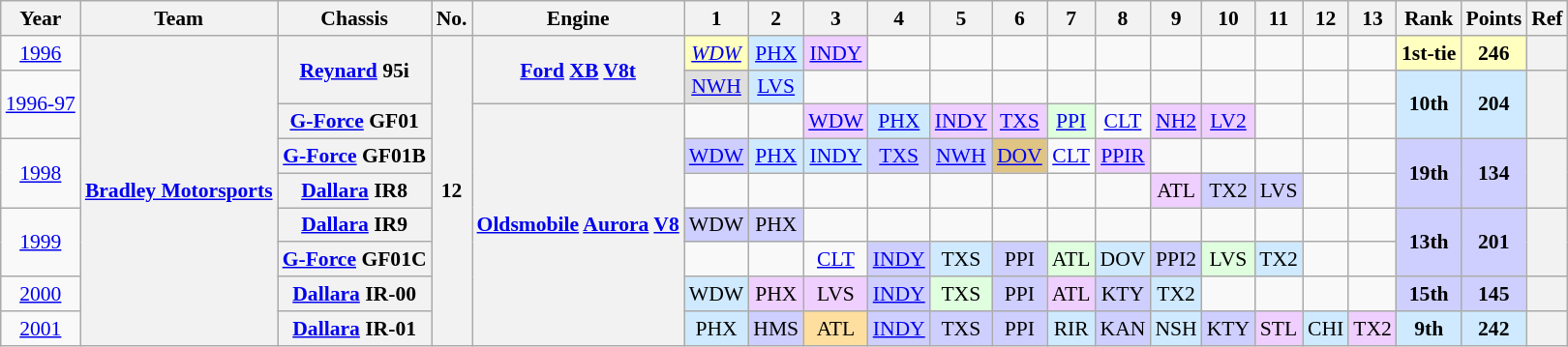<table class="wikitable" style="text-align:center; font-size:90%">
<tr>
<th>Year</th>
<th>Team</th>
<th>Chassis</th>
<th>No.</th>
<th>Engine</th>
<th>1</th>
<th>2</th>
<th>3</th>
<th>4</th>
<th>5</th>
<th>6</th>
<th>7</th>
<th>8</th>
<th>9</th>
<th>10</th>
<th>11</th>
<th>12</th>
<th>13</th>
<th>Rank</th>
<th>Points</th>
<th>Ref</th>
</tr>
<tr>
<td><a href='#'>1996</a></td>
<th rowspan=9><a href='#'>Bradley Motorsports</a></th>
<th rowspan=2><a href='#'>Reynard</a> 95i</th>
<th rowspan=9>12</th>
<th rowspan=2><a href='#'>Ford</a> <a href='#'>XB</a> <a href='#'>V8</a><a href='#'>t</a></th>
<td style="background:#FFFFBF;"><em><a href='#'>WDW</a></em><br></td>
<td style="background:#CFEAFF;"><a href='#'>PHX</a><br></td>
<td style="background:#EFCFFF;"><a href='#'>INDY</a><br></td>
<td></td>
<td></td>
<td></td>
<td></td>
<td></td>
<td></td>
<td></td>
<td></td>
<td></td>
<td></td>
<td style="background:#FFFFBF;"><strong>1st-tie</strong></td>
<td style="background:#FFFFBF;"><strong>246</strong></td>
<th></th>
</tr>
<tr>
<td rowspan=2><a href='#'>1996-97</a></td>
<td style="background:#DFDFDF;"><a href='#'>NWH</a><br></td>
<td style="background:#CFEAFF;"><a href='#'>LVS</a><br></td>
<td></td>
<td></td>
<td></td>
<td></td>
<td></td>
<td></td>
<td></td>
<td></td>
<td></td>
<td></td>
<td></td>
<td rowspan=2 style="background:#CFEAFF;"><strong>10th</strong></td>
<td rowspan=2 style="background:#CFEAFF;"><strong>204</strong></td>
<th rowspan=2></th>
</tr>
<tr>
<th><a href='#'>G-Force</a> GF01</th>
<th rowspan=7><a href='#'>Oldsmobile</a> <a href='#'>Aurora</a> <a href='#'>V8</a></th>
<td></td>
<td></td>
<td style="background:#EFCFFF;"><a href='#'>WDW</a><br></td>
<td style="background:#CFEAFF;"><a href='#'>PHX</a><br></td>
<td style="background:#EFCFFF;"><a href='#'>INDY</a><br></td>
<td style="background:#EFCFFF;"><a href='#'>TXS</a><br></td>
<td style="background:#DFFFDF;"><a href='#'>PPI</a><br></td>
<td><a href='#'>CLT</a></td>
<td style="background:#EFCFFF;"><a href='#'>NH2</a><br></td>
<td style="background:#EFCFFF;"><a href='#'>LV2</a><br></td>
<td></td>
<td></td>
<td></td>
</tr>
<tr>
<td rowspan=2><a href='#'>1998</a></td>
<th><a href='#'>G-Force</a> GF01B</th>
<td style="background:#CFCFFF;"><a href='#'>WDW</a><br></td>
<td style="background:#CFEAFF;"><a href='#'>PHX</a><br></td>
<td style="background:#CFEAFF;"><a href='#'>INDY</a><br></td>
<td style="background:#CFCFFF;"><a href='#'>TXS</a><br></td>
<td style="background:#CFCFFF;"><a href='#'>NWH</a><br></td>
<td style="background:#DFC484;"><a href='#'>DOV</a><br></td>
<td><a href='#'>CLT</a></td>
<td style="background:#EFCFFF;"><a href='#'>PPIR</a><br></td>
<td></td>
<td></td>
<td></td>
<td></td>
<td></td>
<td rowspan=2 style="background:#CFCFFF;"><strong>19th</strong></td>
<td rowspan=2 style="background:#CFCFFF;"><strong>134</strong></td>
<th rowspan=2></th>
</tr>
<tr>
<th><a href='#'>Dallara</a> IR8</th>
<td></td>
<td></td>
<td></td>
<td></td>
<td></td>
<td></td>
<td></td>
<td></td>
<td style="background:#EFCFFF;">ATL<br></td>
<td style="background:#CFCFFF;">TX2<br></td>
<td style="background:#CFCFFF;">LVS<br></td>
<td></td>
<td></td>
</tr>
<tr>
<td rowspan=2><a href='#'>1999</a></td>
<th><a href='#'>Dallara</a> IR9</th>
<td style="background:#CFCFFF;">WDW<br></td>
<td style="background:#CFCFFF;">PHX<br></td>
<td></td>
<td></td>
<td></td>
<td></td>
<td></td>
<td></td>
<td></td>
<td></td>
<td></td>
<td></td>
<td></td>
<td rowspan=2 style="background:#CFCFFF;"><strong>13th</strong></td>
<td rowspan=2 style="background:#CFCFFF;"><strong>201</strong></td>
<th rowspan=2></th>
</tr>
<tr>
<th><a href='#'>G-Force</a> GF01C</th>
<td></td>
<td></td>
<td><a href='#'>CLT</a><br></td>
<td style="background:#CFCFFF;"><a href='#'>INDY</a><br></td>
<td style="background:#CFEAFF;">TXS<br></td>
<td style="background:#CFCFFF;">PPI<br></td>
<td style="background:#DFFFDF;">ATL<br></td>
<td style="background:#CFEAFF;">DOV<br></td>
<td style="background:#CFCFFF;">PPI2<br></td>
<td style="background:#DFFFDF;">LVS<br></td>
<td style="background:#CFEAFF;">TX2<br></td>
<td></td>
<td></td>
</tr>
<tr>
<td><a href='#'>2000</a></td>
<th><a href='#'>Dallara</a> IR-00</th>
<td style="background:#CFEAFF;">WDW<br></td>
<td style="background:#EFCFFF;">PHX<br></td>
<td style="background:#EFCFFF;">LVS<br></td>
<td style="background:#CFCFFF;"><a href='#'>INDY</a><br></td>
<td style="background:#DFFFDF;">TXS<br></td>
<td style="background:#CFCFFF;">PPI<br></td>
<td style="background:#EFCFFF;">ATL<br></td>
<td style="background:#CFCFFF;">KTY<br></td>
<td style="background:#CFEAFF;">TX2<br></td>
<td></td>
<td></td>
<td></td>
<td></td>
<td style="background:#CFCFFF;"><strong>15th</strong></td>
<td style="background:#CFCFFF;"><strong>145</strong></td>
<th></th>
</tr>
<tr>
<td><a href='#'>2001</a></td>
<th><a href='#'>Dallara</a> IR-01</th>
<td style="background:#CFEAFF;">PHX<br></td>
<td style="background:#CFCFFF;">HMS<br></td>
<td style="background:#FFDF9F;">ATL<br></td>
<td style="background:#CFCFFF;"><a href='#'>INDY</a><br></td>
<td style="background:#CFCFFF;">TXS<br></td>
<td style="background:#CFCFFF;">PPI<br></td>
<td style="background:#CFEAFF;">RIR<br></td>
<td style="background:#CFCFFF;">KAN<br></td>
<td style="background:#CFEAFF;">NSH<br></td>
<td style="background:#CFCFFF;">KTY<br></td>
<td style="background:#EFCFFF;">STL<br></td>
<td style="background:#CFEAFF;">CHI<br></td>
<td style="background:#EFCFFF;">TX2<br></td>
<td style="background:#CFEAFF;"><strong>9th</strong></td>
<td style="background:#CFEAFF;"><strong>242</strong></td>
<th></th>
</tr>
</table>
